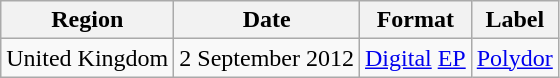<table class=wikitable>
<tr>
<th>Region</th>
<th>Date</th>
<th>Format</th>
<th>Label</th>
</tr>
<tr>
<td>United Kingdom</td>
<td>2 September 2012</td>
<td><a href='#'>Digital</a> <a href='#'>EP</a></td>
<td><a href='#'>Polydor</a></td>
</tr>
</table>
